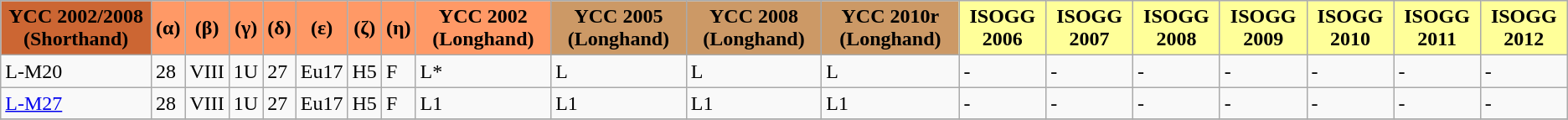<table class="wikitable">
<tr>
<th align="center" style="background:#c63;"><strong>YCC 2002/2008 (Shorthand)</strong></th>
<th align="center" style="background:#f96;"><strong>(α)</strong></th>
<th align="center" style="background:#f96;"><strong>(β)</strong></th>
<th align="center" style="background:#f96;"><strong>(γ)</strong></th>
<td align="center" style="background:#f96;"><strong>(δ)</strong></td>
<td align="center" style="background:#f96;"><strong>(ε)</strong></td>
<td align="center" style="background:#f96;"><strong>(ζ)</strong></td>
<td align="center" style="background:#f96"><strong>(η)</strong></td>
<td align="center" style="background:#f96"><strong>YCC 2002 (Longhand)</strong></td>
<td align="center" style="background:#c96;"><strong>YCC 2005 (Longhand)</strong></td>
<td align="center" style="background:#c96;"><strong>YCC 2008 (Longhand)</strong></td>
<td align="center" style="background:#c96;"><strong>YCC 2010r (Longhand)</strong></td>
<td align="center" style="background:#ff9;"><strong>ISOGG 2006</strong></td>
<td align="center" style="background:#ff9;"><strong>ISOGG 2007</strong></td>
<td align="center" style="background:#ff9;"><strong>ISOGG 2008</strong></td>
<td align="center" style="background:#ff9;"><strong>ISOGG 2009</strong></td>
<td align="center" style="background:#ff9;"><strong>ISOGG 2010</strong></td>
<td align="center" style="background:#ff9;"><strong>ISOGG 2011</strong></td>
<td align="center" style="background:#ff9;"><strong>ISOGG 2012</strong></td>
</tr>
<tr>
<td>L-M20</td>
<td>28</td>
<td>VIII</td>
<td>1U</td>
<td>27</td>
<td>Eu17</td>
<td>H5</td>
<td>F</td>
<td>L*</td>
<td>L</td>
<td>L</td>
<td>L</td>
<td>-</td>
<td>-</td>
<td>-</td>
<td>-</td>
<td>-</td>
<td>-</td>
<td>-</td>
</tr>
<tr>
<td><a href='#'>L-M27</a></td>
<td>28</td>
<td>VIII</td>
<td>1U</td>
<td>27</td>
<td>Eu17</td>
<td>H5</td>
<td>F</td>
<td>L1</td>
<td>L1</td>
<td>L1</td>
<td>L1</td>
<td>-</td>
<td>-</td>
<td>-</td>
<td>-</td>
<td>-</td>
<td>-</td>
<td>-</td>
</tr>
<tr>
</tr>
</table>
